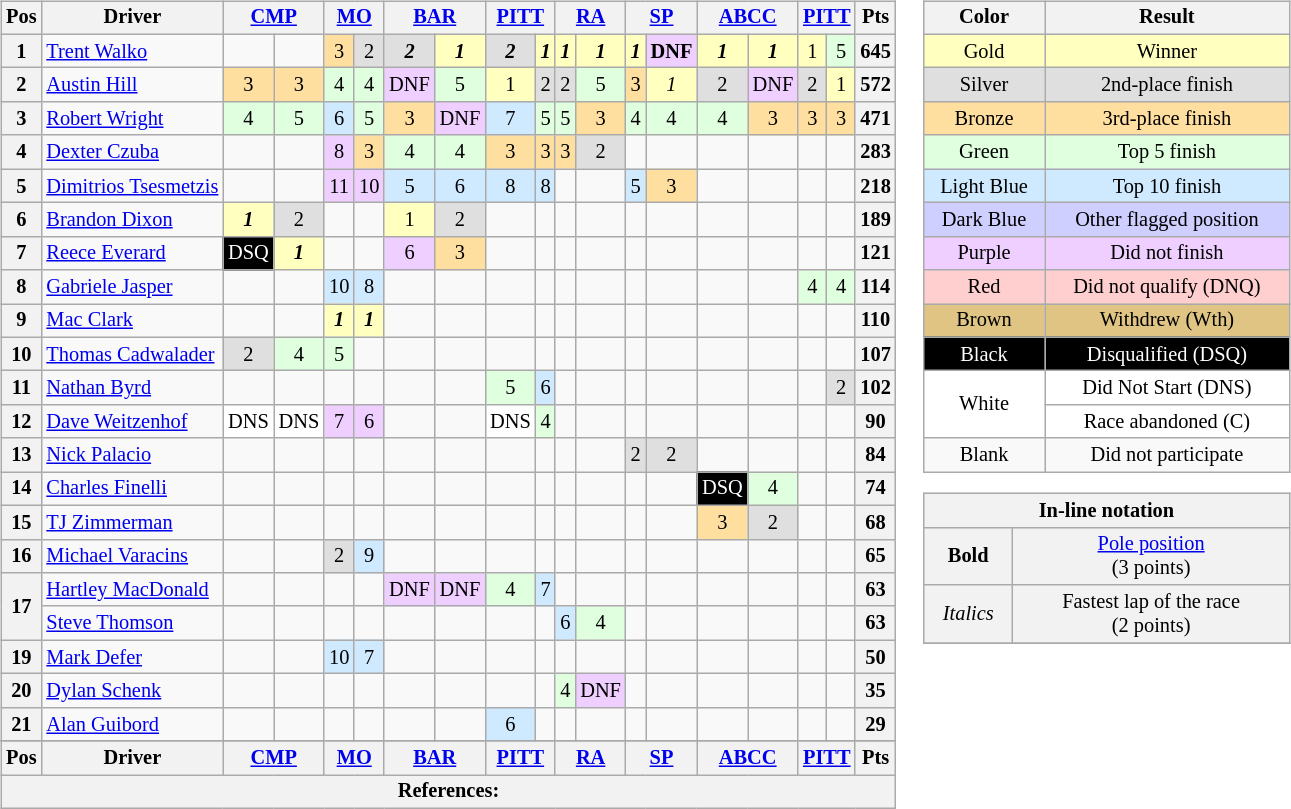<table>
<tr>
<td valign="top"><br><table class="wikitable" style="font-size:85%;text-align:center">
<tr valign=top>
<th>Pos</th>
<th>Driver</th>
<th colspan="2"><a href='#'>CMP</a></th>
<th colspan="2"><a href='#'>MO</a></th>
<th colspan="2"><a href='#'>BAR</a></th>
<th colspan="2"><a href='#'>PITT</a></th>
<th colspan="2"><a href='#'>RA</a></th>
<th colspan="2"><a href='#'>SP</a></th>
<th colspan="2"><a href='#'>ABCC</a></th>
<th colspan="2"><a href='#'>PITT</a></th>
<th>Pts</th>
</tr>
<tr>
<th>1</th>
<td align="left"> <a href='#'>Trent Walko</a></td>
<td></td>
<td></td>
<td style="background:#FFDF9F">3</td>
<td style="background:#DFDFDF">2</td>
<td style="background:#DFDFDF"><strong><em>2</em></strong></td>
<td style="background:#FFFFBF"><strong><em>1</em></strong></td>
<td style="background:#DFDFDF"><strong><em>2</em></strong></td>
<td style="background:#FFFFBF"><strong><em>1</em></strong></td>
<td style="background:#FFFFBF"><strong><em>1</em></strong></td>
<td style="background:#FFFFBF"><strong><em>1</em></strong></td>
<td style="background:#FFFFBF"><strong><em>1</em></strong></td>
<td style="background:#EFCFFF"><strong>DNF</strong></td>
<td style="background:#FFFFBF"><strong><em>1</em></strong></td>
<td style="background:#FFFFBF"><strong><em>1</em></strong></td>
<td style="background:#FFFFBF">1</td>
<td style="background:#DFFFDF">5</td>
<th>645</th>
</tr>
<tr>
<th>2</th>
<td align="left"> <a href='#'>Austin Hill</a></td>
<td style="background:#FFDF9F">3</td>
<td style="background:#FFDF9F">3</td>
<td style="background:#DFFFDF">4</td>
<td style="background:#DFFFDF">4</td>
<td style="background:#EFCFFF">DNF</td>
<td style="background:#DFFFDF">5</td>
<td style="background:#FFFFBF">1</td>
<td style="background:#DFDFDF">2</td>
<td style="background:#DFDFDF">2</td>
<td style="background:#DFFFDF">5</td>
<td style="background:#FFDF9F">3</td>
<td style="background:#FFFFBF"><em>1</em></td>
<td style="background:#DFDFDF">2</td>
<td style="background:#EFCFFF">DNF</td>
<td style="background:#DFDFDF">2</td>
<td style="background:#FFFFBF">1</td>
<th>572</th>
</tr>
<tr>
<th>3</th>
<td align="left"> <a href='#'>Robert Wright</a></td>
<td style="background:#DFFFDF">4</td>
<td style="background:#DFFFDF">5</td>
<td style="background:#CFEAFF">6</td>
<td style="background:#DFFFDF">5</td>
<td style="background:#FFDF9F">3</td>
<td style="background:#EFCFFF">DNF</td>
<td style="background:#CFEAFF">7</td>
<td style="background:#DFFFDF">5</td>
<td style="background:#DFFFDF">5</td>
<td style="background:#FFDF9F">3</td>
<td style="background:#DFFFDF">4</td>
<td style="background:#DFFFDF">4</td>
<td style="background:#DFFFDF">4</td>
<td style="background:#FFDF9F">3</td>
<td style="background:#FFDF9F">3</td>
<td style="background:#FFDF9F">3</td>
<th>471</th>
</tr>
<tr>
<th>4</th>
<td align="left"> <a href='#'>Dexter Czuba</a></td>
<td></td>
<td></td>
<td style="background:#EFCFFF">8</td>
<td style="background:#FFDF9F">3</td>
<td style="background:#DFFFDF">4</td>
<td style="background:#DFFFDF">4</td>
<td style="background:#FFDF9F">3</td>
<td style="background:#FFDF9F">3</td>
<td style="background:#FFDF9F">3</td>
<td style="background:#DFDFDF">2</td>
<td></td>
<td></td>
<td></td>
<td></td>
<td></td>
<td></td>
<th>283</th>
</tr>
<tr>
<th>5</th>
<td align="left"> <a href='#'>Dimitrios Tsesmetzis</a></td>
<td></td>
<td></td>
<td style="background:#EFCFFF">11</td>
<td style="background:#EFCFFF">10</td>
<td style="background:#CFEAFF">5</td>
<td style="background:#CFEAFF">6</td>
<td style="background:#CFEAFF">8</td>
<td style="background:#CFEAFF">8</td>
<td></td>
<td></td>
<td style="background:#CFEAFF">5</td>
<td style="background:#FFDF9F">3</td>
<td></td>
<td></td>
<td></td>
<td></td>
<th>218</th>
</tr>
<tr>
<th>6</th>
<td align="left"> <a href='#'>Brandon Dixon</a></td>
<td style="background:#FFFFBF"><strong><em>1</em></strong></td>
<td style="background:#DFDFDF">2</td>
<td></td>
<td></td>
<td style="background:#FFFFBF">1</td>
<td style="background:#DFDFDF">2</td>
<td></td>
<td></td>
<td></td>
<td></td>
<td></td>
<td></td>
<td></td>
<td></td>
<td></td>
<td></td>
<th>189</th>
</tr>
<tr>
<th>7</th>
<td align="left"> <a href='#'>Reece Everard</a></td>
<td style="background:#000000; color:white;">DSQ</td>
<td style="background:#FFFFBF"><strong><em>1</em></strong></td>
<td></td>
<td></td>
<td style="background:#EFCFFF">6</td>
<td style="background:#FFDF9F">3</td>
<td></td>
<td></td>
<td></td>
<td></td>
<td></td>
<td></td>
<td></td>
<td></td>
<td></td>
<td></td>
<th>121</th>
</tr>
<tr>
<th>8</th>
<td align="left"> <a href='#'>Gabriele Jasper</a></td>
<td></td>
<td></td>
<td style="background:#CFEAFF">10</td>
<td style="background:#CFEAFF">8</td>
<td></td>
<td></td>
<td></td>
<td></td>
<td></td>
<td></td>
<td></td>
<td></td>
<td></td>
<td></td>
<td style="background:#DFFFDF">4</td>
<td style="background:#DFFFDF">4</td>
<th>114</th>
</tr>
<tr>
<th>9</th>
<td align="left"> <a href='#'>Mac Clark</a></td>
<td></td>
<td></td>
<td style="background:#FFFFBF"><strong><em>1</em></strong></td>
<td style="background:#FFFFBF"><strong><em>1</em></strong></td>
<td></td>
<td></td>
<td></td>
<td></td>
<td></td>
<td></td>
<td></td>
<td></td>
<td></td>
<td></td>
<td></td>
<td></td>
<th>110</th>
</tr>
<tr>
<th>10</th>
<td align="left"> <a href='#'>Thomas Cadwalader</a></td>
<td style="background:#DFDFDF">2</td>
<td style="background:#DFFFDF">4</td>
<td style="background:#DFFFDF">5</td>
<td></td>
<td></td>
<td></td>
<td></td>
<td></td>
<td></td>
<td></td>
<td></td>
<td></td>
<td></td>
<td></td>
<td></td>
<td></td>
<th>107</th>
</tr>
<tr>
<th>11</th>
<td align="left"> <a href='#'>Nathan Byrd</a></td>
<td></td>
<td></td>
<td></td>
<td></td>
<td></td>
<td></td>
<td style="background:#DFFFDF">5</td>
<td style="background:#CFEAFF">6</td>
<td></td>
<td></td>
<td></td>
<td></td>
<td></td>
<td></td>
<td></td>
<td style="background:#DFDFDF">2</td>
<th>102</th>
</tr>
<tr>
<th>12</th>
<td align="left"> <a href='#'>Dave Weitzenhof</a></td>
<td style="background:#FFFFFF">DNS</td>
<td style="background:#FFFFFF">DNS</td>
<td style="background:#EFCFFF">7</td>
<td style="background:#EFCFFF">6</td>
<td></td>
<td></td>
<td style="background:#FFFFFF">DNS</td>
<td style="background:#DFFFDF">4</td>
<td></td>
<td></td>
<td></td>
<td></td>
<td></td>
<td></td>
<td></td>
<td></td>
<th>90</th>
</tr>
<tr>
<th>13</th>
<td align="left"> <a href='#'>Nick Palacio </a></td>
<td></td>
<td></td>
<td></td>
<td></td>
<td></td>
<td></td>
<td></td>
<td></td>
<td></td>
<td></td>
<td style="background:#DFDFDF">2</td>
<td style="background:#DFDFDF">2</td>
<td></td>
<td></td>
<td></td>
<td></td>
<th>84</th>
</tr>
<tr>
<th>14</th>
<td align="left"> <a href='#'>Charles Finelli</a></td>
<td></td>
<td></td>
<td></td>
<td></td>
<td></td>
<td></td>
<td></td>
<td></td>
<td></td>
<td></td>
<td></td>
<td></td>
<td style="background:#000000; color:white;">DSQ</td>
<td style="background:#DFFFDF">4</td>
<td></td>
<td></td>
<th>74</th>
</tr>
<tr>
<th>15</th>
<td align="left"> <a href='#'>TJ Zimmerman</a></td>
<td></td>
<td></td>
<td></td>
<td></td>
<td></td>
<td></td>
<td></td>
<td></td>
<td></td>
<td></td>
<td></td>
<td></td>
<td style="background:#FFDF9F">3</td>
<td style="background:#DFDFDF">2</td>
<td></td>
<td></td>
<th>68</th>
</tr>
<tr>
<th>16</th>
<td align="left"> <a href='#'>Michael Varacins</a></td>
<td></td>
<td></td>
<td style="background:#DFDFDF">2</td>
<td style="background:#CFEAFF">9</td>
<td></td>
<td></td>
<td></td>
<td></td>
<td></td>
<td></td>
<td></td>
<td></td>
<td></td>
<td></td>
<td></td>
<td></td>
<th>65</th>
</tr>
<tr>
<th rowspan=2>17</th>
<td align="left"> <a href='#'>Hartley MacDonald</a></td>
<td></td>
<td></td>
<td></td>
<td></td>
<td style="background:#EFCFFF">DNF</td>
<td style="background:#EFCFFF">DNF</td>
<td style="background:#DFFFDF">4</td>
<td style="background:#CFEAFF">7</td>
<td></td>
<td></td>
<td></td>
<td></td>
<td></td>
<td></td>
<td></td>
<td></td>
<th>63</th>
</tr>
<tr>
<td align="left"> <a href='#'>Steve Thomson</a></td>
<td></td>
<td></td>
<td></td>
<td></td>
<td></td>
<td></td>
<td></td>
<td></td>
<td style="background:#CFEAFF">6</td>
<td style="background:#DFFFDF">4</td>
<td></td>
<td></td>
<td></td>
<td></td>
<td></td>
<td></td>
<th>63</th>
</tr>
<tr>
<th>19</th>
<td align="left"> <a href='#'>Mark Defer</a></td>
<td></td>
<td></td>
<td style="background:#CFEAFF">10</td>
<td style="background:#CFEAFF">7</td>
<td></td>
<td></td>
<td></td>
<td></td>
<td></td>
<td></td>
<td></td>
<td></td>
<td></td>
<td></td>
<td></td>
<td></td>
<th>50</th>
</tr>
<tr>
<th>20</th>
<td align="left"> <a href='#'>Dylan Schenk</a></td>
<td></td>
<td></td>
<td></td>
<td></td>
<td></td>
<td></td>
<td></td>
<td></td>
<td style="background:#DFFFDF">4</td>
<td style="background:#EFCFFF">DNF</td>
<td></td>
<td></td>
<td></td>
<td></td>
<td></td>
<td></td>
<th>35</th>
</tr>
<tr>
<th>21</th>
<td align="left"> <a href='#'>Alan Guibord</a></td>
<td></td>
<td></td>
<td></td>
<td></td>
<td></td>
<td></td>
<td style="background:#CFEAFF">6</td>
<td></td>
<td></td>
<td></td>
<td></td>
<td></td>
<td></td>
<td></td>
<td></td>
<td></td>
<th>29</th>
</tr>
<tr>
</tr>
<tr valign=bottom>
<th>Pos</th>
<th>Driver</th>
<th colspan="2"><a href='#'>CMP</a></th>
<th colspan="2"><a href='#'>MO</a></th>
<th colspan="2"><a href='#'>BAR</a></th>
<th colspan="2"><a href='#'>PITT</a></th>
<th colspan="2"><a href='#'>RA</a></th>
<th colspan="2"><a href='#'>SP</a></th>
<th colspan="2"><a href='#'>ABCC</a></th>
<th colspan="2"><a href='#'>PITT</a></th>
<th>Pts</th>
</tr>
<tr>
<th colspan=27>References:</th>
</tr>
</table>
</td>
<td valign="top"><br><table class="wikitable" style="font-size:85%; text-align:center; width: 18em">
<tr>
<th>Color</th>
<th>Result</th>
</tr>
<tr style="background:#FFFFBF">
<td>Gold</td>
<td>Winner</td>
</tr>
<tr style="background:#DFDFDF">
<td>Silver</td>
<td>2nd-place finish</td>
</tr>
<tr style="background:#FFDF9F">
<td>Bronze</td>
<td>3rd-place finish</td>
</tr>
<tr style="background:#DFFFDF">
<td>Green</td>
<td>Top 5 finish</td>
</tr>
<tr style="background:#CFEAFF">
<td>Light Blue</td>
<td>Top 10 finish</td>
</tr>
<tr style="background:#CFCFFF">
<td>Dark Blue</td>
<td>Other flagged position</td>
</tr>
<tr style="background:#EFCFFF">
<td>Purple</td>
<td>Did not finish</td>
</tr>
<tr style="background:#FFCFCF">
<td>Red</td>
<td>Did not qualify (DNQ)</td>
</tr>
<tr style="background:#DFC484">
<td>Brown</td>
<td>Withdrew (Wth)</td>
</tr>
<tr style="background:#000000; color:white">
<td>Black</td>
<td>Disqualified (DSQ)</td>
</tr>
<tr style="background:#FFFFFF">
<td rowspan="2">White</td>
<td>Did Not Start (DNS)</td>
</tr>
<tr style="background:#FFFFFF">
<td>Race abandoned (C)</td>
</tr>
<tr>
<td>Blank</td>
<td>Did not participate</td>
</tr>
</table>
<table class="wikitable" style="font-size:85%; text-align:center; width: 18em">
<tr>
<td colspan="2" style="background:#F2F2F2" align="center"><strong>In-line notation</strong></td>
</tr>
<tr>
<td style="background:#F2F2F2" align="center"><strong>Bold</strong></td>
<td style="background:#F2F2F2" align="center"><a href='#'>Pole position</a><br>(3 points)</td>
</tr>
<tr>
<td style="background:#F2F2F2" align="center"><em>Italics</em></td>
<td style="background:#F2F2F2" align="center">Fastest lap of the race<br>(2 points)</td>
</tr>
<tr>
</tr>
</table>
</td>
</tr>
</table>
